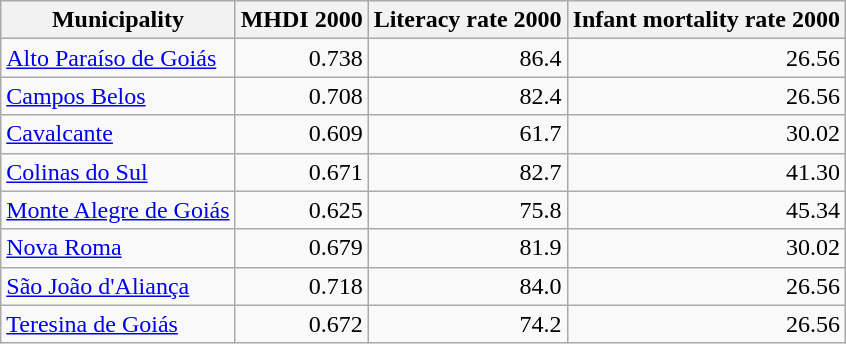<table class="wikitable" style="text-align:right">
<tr>
<th align=left>Municipality</th>
<th align=right>MHDI 2000</th>
<th align=right>Literacy rate 2000</th>
<th align=right>Infant mortality rate 2000</th>
</tr>
<tr>
<td align=left><a href='#'>Alto Paraíso de Goiás</a></td>
<td>0.738</td>
<td>86.4</td>
<td>26.56</td>
</tr>
<tr>
<td align=left><a href='#'>Campos Belos</a></td>
<td>0.708</td>
<td>82.4</td>
<td>26.56</td>
</tr>
<tr>
<td align=left><a href='#'>Cavalcante</a></td>
<td>0.609</td>
<td>61.7</td>
<td>30.02</td>
</tr>
<tr>
<td align=left><a href='#'>Colinas do Sul</a></td>
<td>0.671</td>
<td>82.7</td>
<td>41.30</td>
</tr>
<tr>
<td align=left><a href='#'>Monte Alegre de Goiás</a></td>
<td>0.625</td>
<td>75.8</td>
<td>45.34</td>
</tr>
<tr>
<td align=left><a href='#'>Nova Roma</a></td>
<td>0.679</td>
<td>81.9</td>
<td>30.02</td>
</tr>
<tr>
<td align=left><a href='#'>São João d'Aliança</a></td>
<td>0.718</td>
<td>84.0</td>
<td>26.56</td>
</tr>
<tr>
<td align=left><a href='#'>Teresina de Goiás</a></td>
<td>0.672</td>
<td>74.2</td>
<td>26.56</td>
</tr>
</table>
